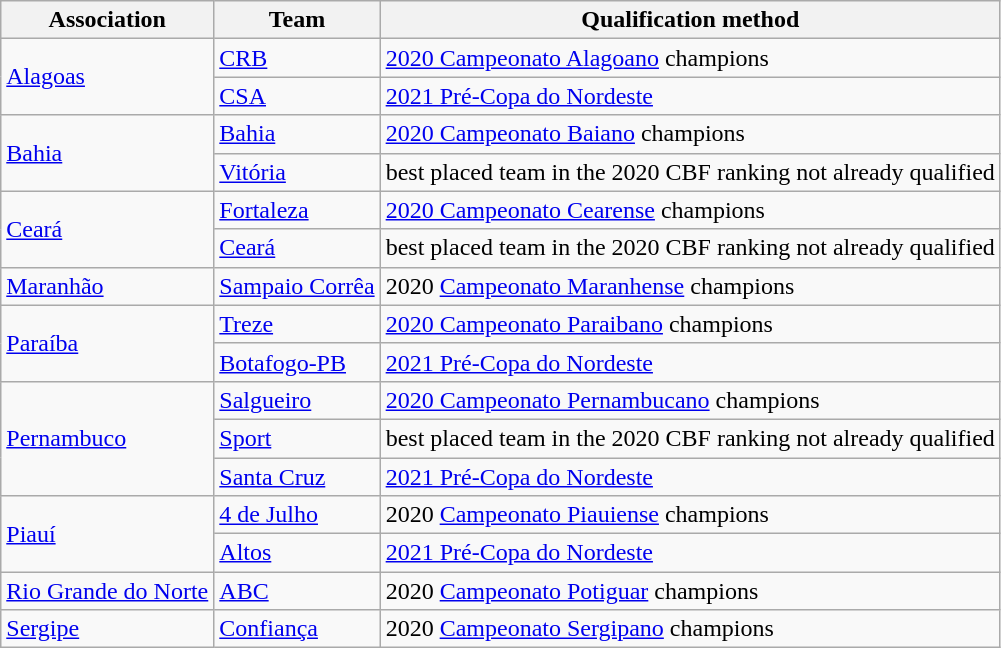<table class="wikitable">
<tr>
<th>Association</th>
<th>Team</th>
<th>Qualification method</th>
</tr>
<tr>
<td rowspan=2> <a href='#'>Alagoas</a><br></td>
<td><a href='#'>CRB</a></td>
<td><a href='#'>2020 Campeonato Alagoano</a> champions</td>
</tr>
<tr>
<td><a href='#'>CSA</a></td>
<td><a href='#'>2021 Pré-Copa do Nordeste</a></td>
</tr>
<tr>
<td rowspan=2> <a href='#'>Bahia</a><br></td>
<td><a href='#'>Bahia</a></td>
<td><a href='#'>2020 Campeonato Baiano</a> champions</td>
</tr>
<tr>
<td><a href='#'>Vitória</a></td>
<td>best placed team in the 2020 CBF ranking not already qualified</td>
</tr>
<tr>
<td rowspan=2> <a href='#'>Ceará</a><br></td>
<td><a href='#'>Fortaleza</a></td>
<td><a href='#'>2020 Campeonato Cearense</a> champions</td>
</tr>
<tr>
<td><a href='#'>Ceará</a></td>
<td>best placed team in the 2020 CBF ranking not already qualified</td>
</tr>
<tr>
<td> <a href='#'>Maranhão</a><br></td>
<td><a href='#'>Sampaio Corrêa</a></td>
<td>2020 <a href='#'>Campeonato Maranhense</a> champions</td>
</tr>
<tr>
<td rowspan=2> <a href='#'>Paraíba</a><br></td>
<td><a href='#'>Treze</a></td>
<td><a href='#'>2020 Campeonato Paraibano</a> champions</td>
</tr>
<tr>
<td><a href='#'>Botafogo-PB</a></td>
<td><a href='#'>2021 Pré-Copa do Nordeste</a></td>
</tr>
<tr>
<td rowspan=3> <a href='#'>Pernambuco</a><br></td>
<td><a href='#'>Salgueiro</a></td>
<td><a href='#'>2020 Campeonato Pernambucano</a> champions</td>
</tr>
<tr>
<td><a href='#'>Sport</a></td>
<td>best placed team in the 2020 CBF ranking not already qualified</td>
</tr>
<tr>
<td><a href='#'>Santa Cruz</a></td>
<td><a href='#'>2021 Pré-Copa do Nordeste</a></td>
</tr>
<tr>
<td rowspan=2> <a href='#'>Piauí</a><br></td>
<td><a href='#'>4 de Julho</a></td>
<td>2020 <a href='#'>Campeonato Piauiense</a> champions</td>
</tr>
<tr>
<td><a href='#'>Altos</a></td>
<td><a href='#'>2021 Pré-Copa do Nordeste</a></td>
</tr>
<tr>
<td> <a href='#'>Rio Grande do Norte</a><br></td>
<td><a href='#'>ABC</a></td>
<td>2020 <a href='#'>Campeonato Potiguar</a> champions</td>
</tr>
<tr>
<td> <a href='#'>Sergipe</a><br></td>
<td><a href='#'>Confiança</a></td>
<td>2020 <a href='#'>Campeonato Sergipano</a> champions</td>
</tr>
</table>
